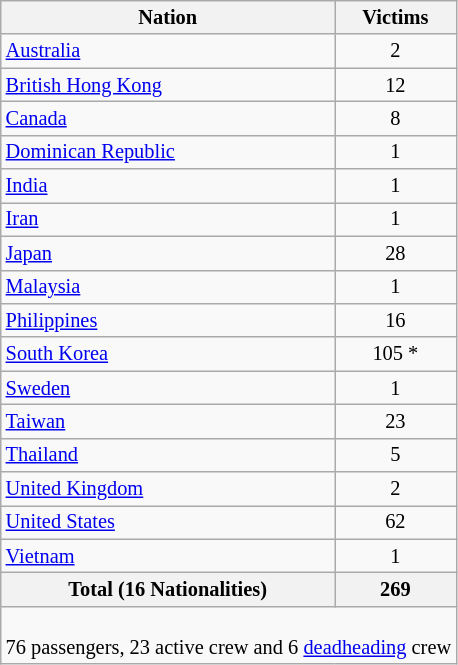<table class="sortable wikitable floatright" style="font-size:85%;">
<tr>
<th>Nation</th>
<th>Victims</th>
</tr>
<tr>
<td><a href='#'>Australia</a></td>
<td style="text-align:center;">2</td>
</tr>
<tr>
<td><a href='#'>British Hong Kong</a></td>
<td style="text-align:center;">12</td>
</tr>
<tr>
<td><a href='#'>Canada</a></td>
<td style="text-align:center;">8</td>
</tr>
<tr>
<td><a href='#'>Dominican Republic</a></td>
<td style="text-align:center;">1</td>
</tr>
<tr>
<td><a href='#'>India</a></td>
<td style="text-align:center;">1</td>
</tr>
<tr>
<td><a href='#'>Iran</a></td>
<td style="text-align:center;">1</td>
</tr>
<tr>
<td><a href='#'>Japan</a></td>
<td style="text-align:center;">28</td>
</tr>
<tr>
<td><a href='#'>Malaysia</a></td>
<td style="text-align:center;">1</td>
</tr>
<tr>
<td><a href='#'>Philippines</a></td>
<td style="text-align:center;">16</td>
</tr>
<tr>
<td><a href='#'>South Korea</a></td>
<td style="text-align:center;">105 *</td>
</tr>
<tr>
<td><a href='#'>Sweden</a></td>
<td style="text-align:center;">1</td>
</tr>
<tr>
<td><a href='#'>Taiwan</a></td>
<td style="text-align:center;">23</td>
</tr>
<tr>
<td><a href='#'>Thailand</a></td>
<td style="text-align:center;">5</td>
</tr>
<tr>
<td><a href='#'>United Kingdom</a></td>
<td style="text-align:center;">2</td>
</tr>
<tr>
<td><a href='#'>United States</a></td>
<td style="text-align:center;">62</td>
</tr>
<tr>
<td><a href='#'>Vietnam</a></td>
<td style="text-align:center;">1</td>
</tr>
<tr class="sortbottom">
<th><strong>Total (16 Nationalities)</strong></th>
<th style="text-align:center;"><strong>269</strong></th>
</tr>
<tr class="sortbottom">
<td colspan="3"><br> 76 passengers, 23 active crew and 6 <a href='#'>deadheading</a> crew<br></td>
</tr>
</table>
